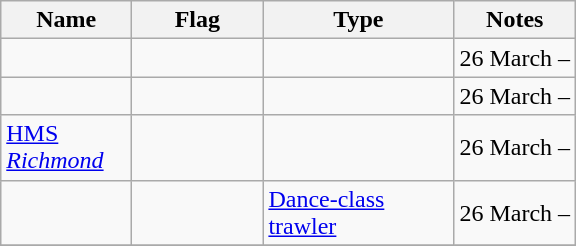<table class="wikitable sortable">
<tr>
<th scope="col" width="80px">Name</th>
<th scope="col" width="80px">Flag</th>
<th scope="col" width="120px">Type</th>
<th>Notes</th>
</tr>
<tr>
<td align="left"></td>
<td align="left"></td>
<td align="left"></td>
<td align="left">26 March –</td>
</tr>
<tr>
<td align="left"></td>
<td align="left"></td>
<td align="left"></td>
<td align="left">26 March –</td>
</tr>
<tr>
<td align="left"><a href='#'>HMS <em>Richmond</em></a></td>
<td align="left"></td>
<td align="left"></td>
<td align="left">26 March –</td>
</tr>
<tr>
<td align="left"></td>
<td align="left"></td>
<td align="left"><a href='#'>Dance-class trawler</a></td>
<td align="left">26 March –</td>
</tr>
<tr>
</tr>
</table>
